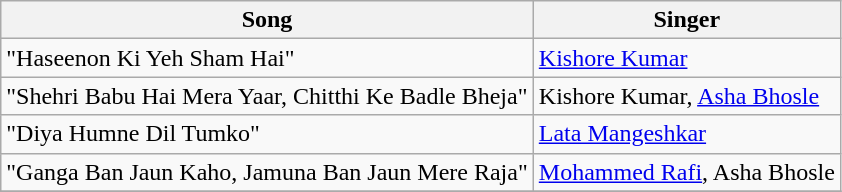<table class="wikitable">
<tr>
<th>Song</th>
<th>Singer</th>
</tr>
<tr>
<td>"Haseenon Ki Yeh Sham Hai"</td>
<td><a href='#'>Kishore Kumar</a></td>
</tr>
<tr>
<td>"Shehri Babu Hai Mera Yaar, Chitthi Ke Badle Bheja"</td>
<td>Kishore Kumar, <a href='#'>Asha Bhosle</a></td>
</tr>
<tr>
<td>"Diya Humne Dil Tumko"</td>
<td><a href='#'>Lata Mangeshkar</a></td>
</tr>
<tr>
<td>"Ganga Ban Jaun Kaho, Jamuna Ban Jaun Mere Raja"</td>
<td><a href='#'>Mohammed Rafi</a>, Asha Bhosle</td>
</tr>
<tr>
</tr>
</table>
